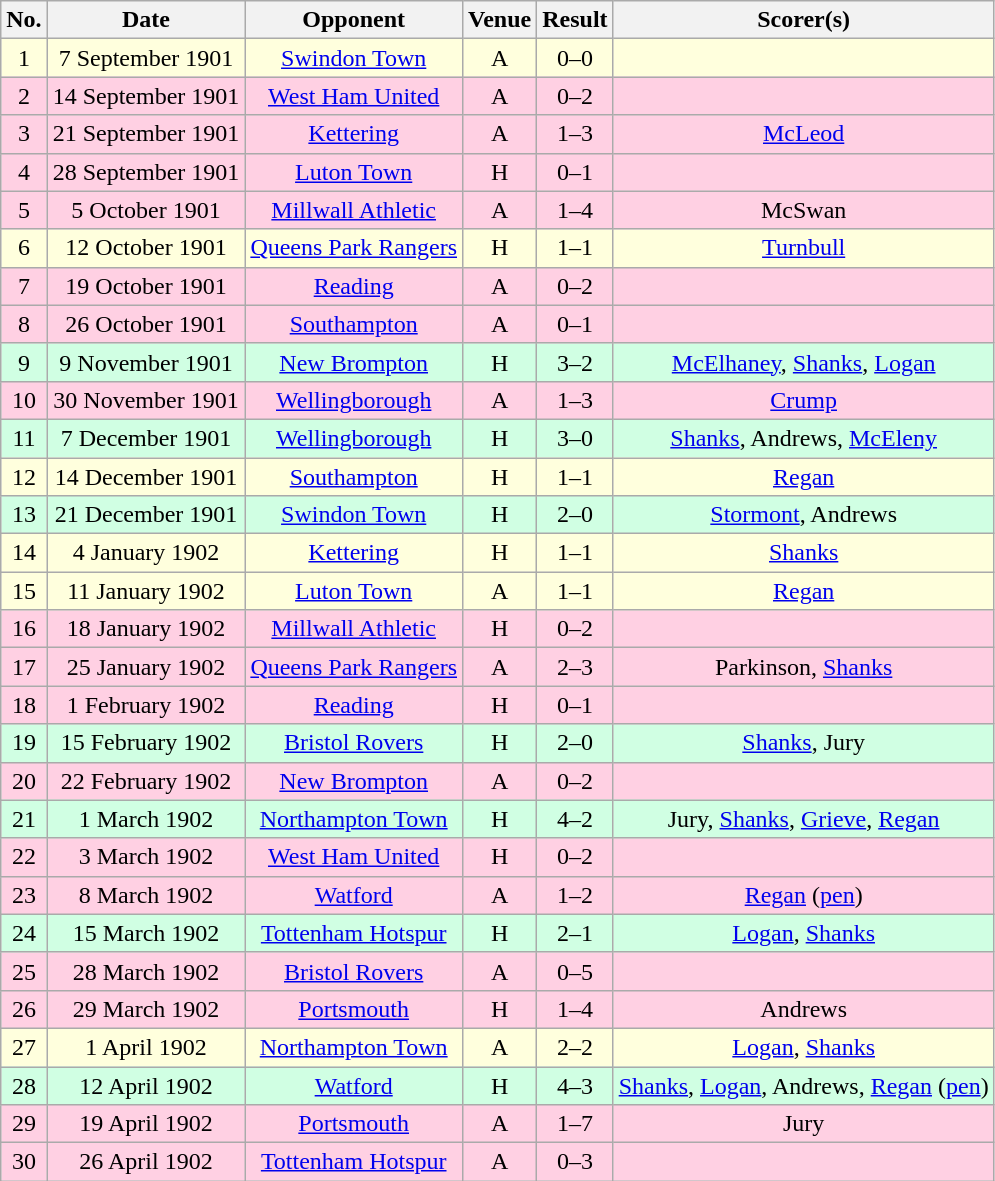<table class="wikitable sortable" style="text-align:center;">
<tr>
<th>No.</th>
<th>Date</th>
<th>Opponent</th>
<th>Venue</th>
<th>Result</th>
<th>Scorer(s)</th>
</tr>
<tr style="background:#ffd;">
<td>1</td>
<td>7 September 1901</td>
<td><a href='#'>Swindon Town</a></td>
<td>A</td>
<td>0–0</td>
<td></td>
</tr>
<tr style="background:#ffd0e3;">
<td>2</td>
<td>14 September 1901</td>
<td><a href='#'>West Ham United</a></td>
<td>A</td>
<td>0–2</td>
<td></td>
</tr>
<tr style="background:#ffd0e3;">
<td>3</td>
<td>21 September 1901</td>
<td><a href='#'>Kettering</a></td>
<td>A</td>
<td>1–3</td>
<td><a href='#'>McLeod</a></td>
</tr>
<tr style="background:#ffd0e3;">
<td>4</td>
<td>28 September 1901</td>
<td><a href='#'>Luton Town</a></td>
<td>H</td>
<td>0–1</td>
<td></td>
</tr>
<tr style="background:#ffd0e3;">
<td>5</td>
<td>5 October 1901</td>
<td><a href='#'>Millwall Athletic</a></td>
<td>A</td>
<td>1–4</td>
<td>McSwan</td>
</tr>
<tr style="background:#ffd;">
<td>6</td>
<td>12 October 1901</td>
<td><a href='#'>Queens Park Rangers</a></td>
<td>H</td>
<td>1–1</td>
<td><a href='#'>Turnbull</a></td>
</tr>
<tr style="background:#ffd0e3;">
<td>7</td>
<td>19 October 1901</td>
<td><a href='#'>Reading</a></td>
<td>A</td>
<td>0–2</td>
<td></td>
</tr>
<tr style="background:#ffd0e3;">
<td>8</td>
<td>26 October 1901</td>
<td><a href='#'>Southampton</a></td>
<td>A</td>
<td>0–1</td>
<td></td>
</tr>
<tr style="background:#d0ffe3;">
<td>9</td>
<td>9 November 1901</td>
<td><a href='#'>New Brompton</a></td>
<td>H</td>
<td>3–2</td>
<td><a href='#'>McElhaney</a>, <a href='#'>Shanks</a>, <a href='#'>Logan</a></td>
</tr>
<tr style="background:#ffd0e3;">
<td>10</td>
<td>30 November 1901</td>
<td><a href='#'>Wellingborough</a></td>
<td>A</td>
<td>1–3</td>
<td><a href='#'>Crump</a></td>
</tr>
<tr style="background:#d0ffe3;">
<td>11</td>
<td>7 December 1901</td>
<td><a href='#'>Wellingborough</a></td>
<td>H</td>
<td>3–0</td>
<td><a href='#'>Shanks</a>, Andrews, <a href='#'>McEleny</a></td>
</tr>
<tr style="background:#ffd;">
<td>12</td>
<td>14 December 1901</td>
<td><a href='#'>Southampton</a></td>
<td>H</td>
<td>1–1</td>
<td><a href='#'>Regan</a></td>
</tr>
<tr style="background:#d0ffe3;">
<td>13</td>
<td>21 December 1901</td>
<td><a href='#'>Swindon Town</a></td>
<td>H</td>
<td>2–0</td>
<td><a href='#'>Stormont</a>, Andrews</td>
</tr>
<tr style="background:#ffd;">
<td>14</td>
<td>4 January 1902</td>
<td><a href='#'>Kettering</a></td>
<td>H</td>
<td>1–1</td>
<td><a href='#'>Shanks</a></td>
</tr>
<tr style="background:#ffd;">
<td>15</td>
<td>11 January 1902</td>
<td><a href='#'>Luton Town</a></td>
<td>A</td>
<td>1–1</td>
<td><a href='#'>Regan</a></td>
</tr>
<tr style="background:#ffd0e3;">
<td>16</td>
<td>18 January 1902</td>
<td><a href='#'>Millwall Athletic</a></td>
<td>H</td>
<td>0–2</td>
<td></td>
</tr>
<tr style="background:#ffd0e3;">
<td>17</td>
<td>25 January 1902</td>
<td><a href='#'>Queens Park Rangers</a></td>
<td>A</td>
<td>2–3</td>
<td>Parkinson, <a href='#'>Shanks</a></td>
</tr>
<tr style="background:#ffd0e3;">
<td>18</td>
<td>1 February 1902</td>
<td><a href='#'>Reading</a></td>
<td>H</td>
<td>0–1</td>
<td></td>
</tr>
<tr style="background:#d0ffe3;">
<td>19</td>
<td>15 February 1902</td>
<td><a href='#'>Bristol Rovers</a></td>
<td>H</td>
<td>2–0</td>
<td><a href='#'>Shanks</a>, Jury</td>
</tr>
<tr style="background:#ffd0e3;">
<td>20</td>
<td>22 February 1902</td>
<td><a href='#'>New Brompton</a></td>
<td>A</td>
<td>0–2</td>
<td></td>
</tr>
<tr style="background:#d0ffe3;">
<td>21</td>
<td>1 March 1902</td>
<td><a href='#'>Northampton Town</a></td>
<td>H</td>
<td>4–2</td>
<td>Jury, <a href='#'>Shanks</a>, <a href='#'>Grieve</a>, <a href='#'>Regan</a></td>
</tr>
<tr style="background:#ffd0e3;">
<td>22</td>
<td>3 March 1902</td>
<td><a href='#'>West Ham United</a></td>
<td>H</td>
<td>0–2</td>
<td></td>
</tr>
<tr style="background:#ffd0e3;">
<td>23</td>
<td>8 March 1902</td>
<td><a href='#'>Watford</a></td>
<td>A</td>
<td>1–2</td>
<td><a href='#'>Regan</a> (<a href='#'>pen</a>)</td>
</tr>
<tr style="background:#d0ffe3;">
<td>24</td>
<td>15 March 1902</td>
<td><a href='#'>Tottenham Hotspur</a></td>
<td>H</td>
<td>2–1</td>
<td><a href='#'>Logan</a>, <a href='#'>Shanks</a></td>
</tr>
<tr style="background:#ffd0e3;">
<td>25</td>
<td>28 March 1902</td>
<td><a href='#'>Bristol Rovers</a></td>
<td>A</td>
<td>0–5</td>
<td></td>
</tr>
<tr style="background:#ffd0e3;">
<td>26</td>
<td>29 March 1902</td>
<td><a href='#'>Portsmouth</a></td>
<td>H</td>
<td>1–4</td>
<td>Andrews</td>
</tr>
<tr style="background:#ffd;">
<td>27</td>
<td>1 April 1902</td>
<td><a href='#'>Northampton Town</a></td>
<td>A</td>
<td>2–2</td>
<td><a href='#'>Logan</a>, <a href='#'>Shanks</a></td>
</tr>
<tr style="background:#d0ffe3;">
<td>28</td>
<td>12 April 1902</td>
<td><a href='#'>Watford</a></td>
<td>H</td>
<td>4–3</td>
<td><a href='#'>Shanks</a>, <a href='#'>Logan</a>, Andrews, <a href='#'>Regan</a> (<a href='#'>pen</a>)</td>
</tr>
<tr style="background:#ffd0e3;">
<td>29</td>
<td>19 April 1902</td>
<td><a href='#'>Portsmouth</a></td>
<td>A</td>
<td>1–7</td>
<td>Jury</td>
</tr>
<tr style="background:#ffd0e3;">
<td>30</td>
<td>26 April 1902</td>
<td><a href='#'>Tottenham Hotspur</a></td>
<td>A</td>
<td>0–3</td>
<td></td>
</tr>
</table>
